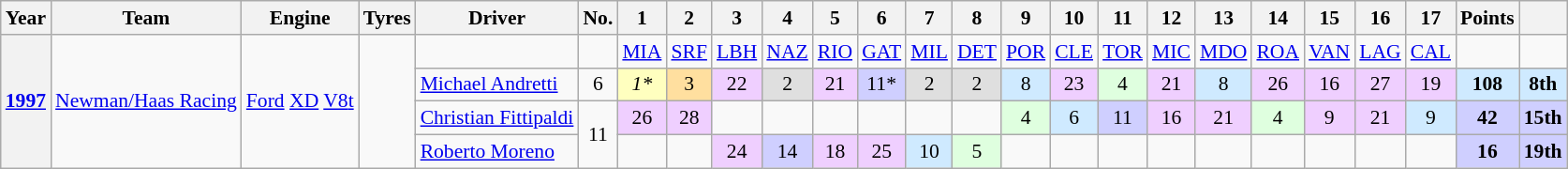<table class="wikitable" style="text-align:center; font-size:90%">
<tr>
<th>Year</th>
<th>Team</th>
<th>Engine</th>
<th>Tyres</th>
<th>Driver</th>
<th>No.</th>
<th>1</th>
<th>2</th>
<th>3</th>
<th>4</th>
<th>5</th>
<th>6</th>
<th>7</th>
<th>8</th>
<th>9</th>
<th>10</th>
<th>11</th>
<th>12</th>
<th>13</th>
<th>14</th>
<th>15</th>
<th>16</th>
<th>17</th>
<th>Points</th>
<th></th>
</tr>
<tr>
<th rowspan=4><a href='#'>1997</a></th>
<td rowspan=4><a href='#'>Newman/Haas Racing</a></td>
<td rowspan=4><a href='#'>Ford</a> <a href='#'>XD</a> <a href='#'>V8</a><a href='#'>t</a></td>
<td rowspan="4"></td>
<td></td>
<td></td>
<td><a href='#'>MIA</a></td>
<td><a href='#'>SRF</a></td>
<td><a href='#'>LBH</a></td>
<td><a href='#'>NAZ</a></td>
<td><a href='#'>RIO</a></td>
<td><a href='#'>GAT</a></td>
<td><a href='#'>MIL</a></td>
<td><a href='#'>DET</a></td>
<td><a href='#'>POR</a></td>
<td><a href='#'>CLE</a></td>
<td><a href='#'>TOR</a></td>
<td><a href='#'>MIC</a></td>
<td><a href='#'>MDO</a></td>
<td><a href='#'>ROA</a></td>
<td><a href='#'>VAN</a></td>
<td><a href='#'>LAG</a></td>
<td><a href='#'>CAL</a></td>
<td></td>
<td></td>
</tr>
<tr>
<td align="left"> <a href='#'>Michael Andretti</a></td>
<td>6</td>
<td style="background:#ffffbf;"><em>1*</em></td>
<td style="background:#FFDF9F;">3</td>
<td style="background:#EFCFFF;">22</td>
<td style="background:#DFDFDF;">2</td>
<td style="background:#EFCFFF;">21</td>
<td style="background:#CFCFFF;">11*</td>
<td style="background:#DFDFDF;">2</td>
<td style="background:#DFDFDF;">2</td>
<td style="background:#CFEAFF;">8</td>
<td style="background:#EFCFFF;">23</td>
<td style="background:#dfffdf;">4</td>
<td style="background:#EFCFFF;">21</td>
<td style="background:#CFEAFF;">8</td>
<td style="background:#EFCFFF;">26</td>
<td style="background:#EFCFFF;">16</td>
<td style="background:#EFCFFF;">27</td>
<td style="background:#EFCFFF;">19</td>
<td style="background:#CFEAFF;"><strong>108</strong></td>
<td style="background:#CFEAFF;"><strong>8th</strong></td>
</tr>
<tr>
<td align="left"> <a href='#'>Christian Fittipaldi</a></td>
<td rowspan=2>11</td>
<td style="background:#EFCFFF;">26</td>
<td style="background:#EFCFFF;">28</td>
<td></td>
<td></td>
<td></td>
<td></td>
<td></td>
<td></td>
<td style="background:#DFFFDF;">4</td>
<td style="background:#CFEAFF;">6</td>
<td style="background:#CFCFFF;">11</td>
<td style="background:#EFCFFF;">16</td>
<td style="background:#EFCFFF;">21</td>
<td style="background:#DFFFDF;">4</td>
<td style="background:#EFCFFF;">9</td>
<td style="background:#EFCFFF;">21</td>
<td style="background:#CFEAFF;">9</td>
<td style="background:#CFCFFF;"><strong>42</strong></td>
<td style="background:#CFCFFF;"><strong>15th</strong></td>
</tr>
<tr>
<td align="left"> <a href='#'>Roberto Moreno</a></td>
<td></td>
<td></td>
<td style="background:#EFCFFF;">24</td>
<td style="background:#CFCFFF;">14</td>
<td style="background:#EFCFFF;">18</td>
<td style="background:#EFCFFF;">25</td>
<td style="background:#CFEAFF;">10</td>
<td style="background:#DFFFDF;">5</td>
<td></td>
<td></td>
<td></td>
<td></td>
<td></td>
<td></td>
<td></td>
<td></td>
<td></td>
<td style="background:#CFCFFF;"><strong>16</strong></td>
<td style="background:#CFCFFF;"><strong>19th</strong></td>
</tr>
</table>
